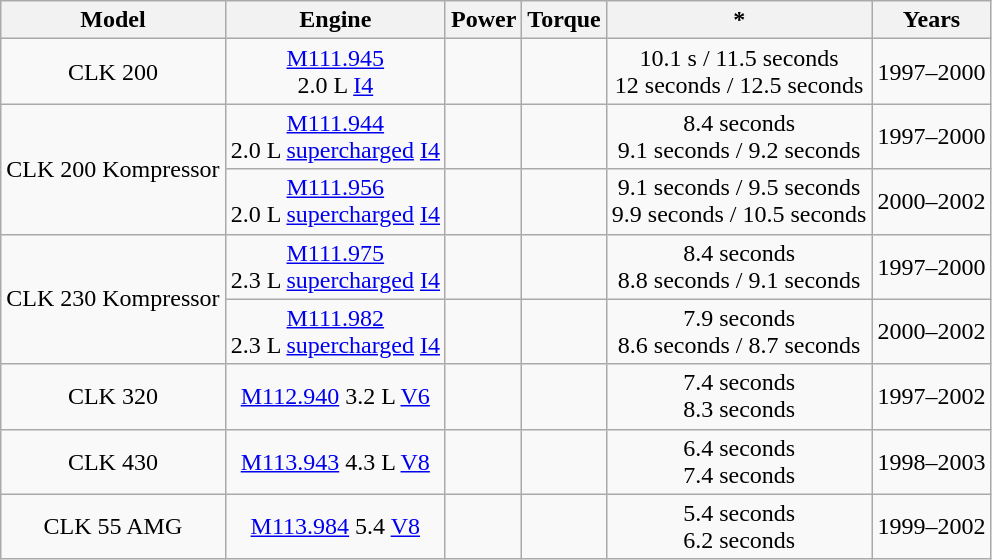<table class="wikitable sortable" style="text-align: center">
<tr>
<th>Model</th>
<th>Engine</th>
<th>Power</th>
<th>Torque</th>
<th>*</th>
<th>Years</th>
</tr>
<tr>
<td>CLK 200</td>
<td><a href='#'>M111.945</a> <br> 2.0 L <a href='#'>I4</a></td>
<td></td>
<td></td>
<td>10.1 s / 11.5 seconds<br>12 seconds / 12.5 seconds</td>
<td>1997–2000</td>
</tr>
<tr>
<td rowspan="2">CLK 200 Kompressor</td>
<td><a href='#'>M111.944</a> <br> 2.0 L <a href='#'>supercharged</a> <a href='#'>I4</a></td>
<td></td>
<td></td>
<td>8.4 seconds<br>9.1 seconds / 9.2 seconds</td>
<td>1997–2000</td>
</tr>
<tr>
<td><a href='#'>M111.956</a> <br> 2.0 L <a href='#'>supercharged</a> <a href='#'>I4</a></td>
<td></td>
<td></td>
<td>9.1 seconds / 9.5 seconds<br>9.9 seconds / 10.5 seconds</td>
<td>2000–2002</td>
</tr>
<tr>
<td rowspan="2">CLK 230 Kompressor</td>
<td><a href='#'>M111.975</a> <br> 2.3 L <a href='#'>supercharged</a> <a href='#'>I4</a></td>
<td></td>
<td></td>
<td>8.4 seconds<br>8.8 seconds / 9.1 seconds</td>
<td>1997–2000</td>
</tr>
<tr>
<td><a href='#'>M111.982</a> <br> 2.3 L <a href='#'>supercharged</a> <a href='#'>I4</a></td>
<td></td>
<td></td>
<td>7.9 seconds<br>8.6 seconds / 8.7 seconds</td>
<td>2000–2002</td>
</tr>
<tr>
<td>CLK 320</td>
<td><a href='#'>M112.940</a> 3.2 L <a href='#'>V6</a></td>
<td></td>
<td></td>
<td>7.4 seconds<br>8.3 seconds</td>
<td>1997–2002</td>
</tr>
<tr>
<td>CLK 430</td>
<td><a href='#'>M113.943</a> 4.3 L <a href='#'>V8</a></td>
<td></td>
<td></td>
<td>6.4 seconds<br>7.4 seconds</td>
<td>1998–2003</td>
</tr>
<tr>
<td>CLK 55 AMG</td>
<td><a href='#'>M113.984</a> 5.4 <a href='#'>V8</a></td>
<td></td>
<td></td>
<td>5.4 seconds<br>6.2 seconds</td>
<td>1999–2002</td>
</tr>
</table>
